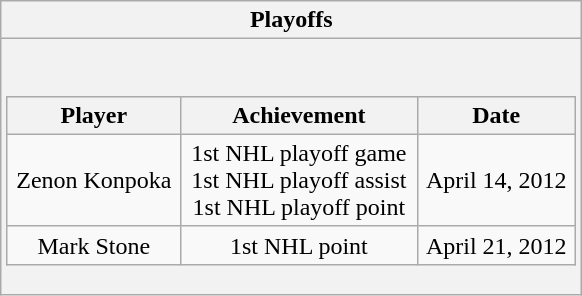<table class="wikitable">
<tr>
<th style="border: 0;" colspan="2">Playoffs</th>
</tr>
<tr style="background: #f2f2f2; border: 0; text-align: center;vertical-align:top">
<td><br><table class="wikitable sortable" style="width:100%;">
<tr align=center>
<th>Player</th>
<th>Achievement</th>
<th>Date</th>
</tr>
<tr style="text-align:center;">
<td>Zenon Konpoka</td>
<td>1st NHL playoff game<br>1st NHL playoff assist<br>1st NHL playoff point</td>
<td>April 14, 2012</td>
</tr>
<tr style="text-align:center;">
<td>Mark Stone</td>
<td>1st NHL point</td>
<td>April 21, 2012</td>
</tr>
</table>
</td>
</tr>
</table>
